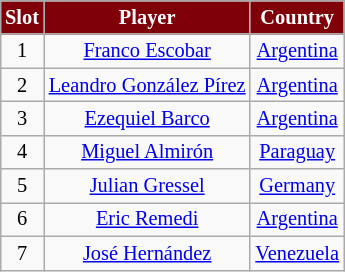<table class="wikitable" style="text-align:center; margin-left:1em; font-size:85%">
<tr>
<th style="background:#80000a; color:#fff; text-align:center;">Slot</th>
<th style="background:#80000a; color:#fff; text-align:center;">Player</th>
<th style="background:#80000a; color:#fff; text-align:center;">Country</th>
</tr>
<tr>
<td>1</td>
<td><a href='#'>Franco Escobar</a></td>
<td> <a href='#'>Argentina</a></td>
</tr>
<tr>
<td>2</td>
<td><a href='#'>Leandro González Pírez</a></td>
<td> <a href='#'>Argentina</a></td>
</tr>
<tr>
<td>3</td>
<td><a href='#'>Ezequiel Barco</a></td>
<td> <a href='#'>Argentina</a></td>
</tr>
<tr>
<td>4</td>
<td><a href='#'>Miguel Almirón</a></td>
<td> <a href='#'>Paraguay</a></td>
</tr>
<tr>
<td>5</td>
<td><a href='#'>Julian Gressel</a></td>
<td> <a href='#'>Germany</a></td>
</tr>
<tr>
<td>6</td>
<td><a href='#'>Eric Remedi</a></td>
<td> <a href='#'>Argentina</a></td>
</tr>
<tr>
<td>7</td>
<td><a href='#'>José Hernández</a></td>
<td> <a href='#'>Venezuela</a></td>
</tr>
</table>
